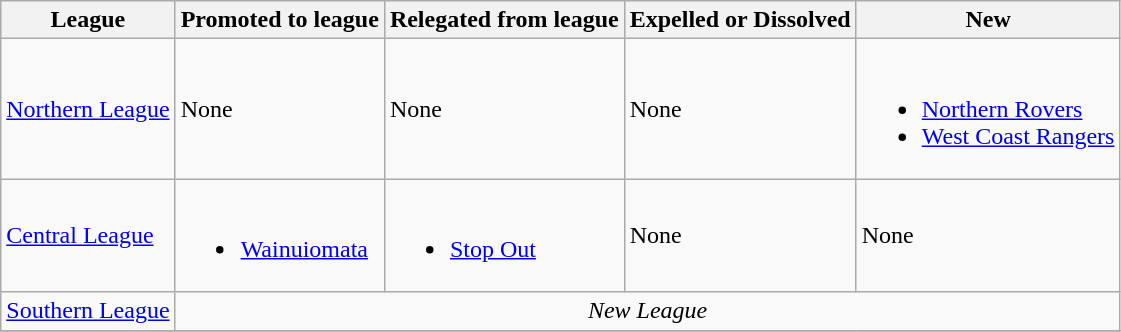<table class="wikitable">
<tr>
<th>League</th>
<th>Promoted to league</th>
<th>Relegated from league</th>
<th>Expelled or Dissolved</th>
<th>New</th>
</tr>
<tr>
<td><a href='#'>Northern League</a></td>
<td>None</td>
<td>None</td>
<td>None</td>
<td><br><ul><li><a href='#'>Northern Rovers</a></li><li><a href='#'>West Coast Rangers</a></li></ul></td>
</tr>
<tr>
<td><a href='#'>Central League</a></td>
<td><br><ul><li><a href='#'>Wainuiomata</a></li></ul></td>
<td><br><ul><li><a href='#'>Stop Out</a></li></ul></td>
<td>None</td>
<td>None</td>
</tr>
<tr>
<td><a href='#'>Southern League</a></td>
<td colspan="4" align="center"><em>New League</em></td>
</tr>
<tr>
</tr>
</table>
